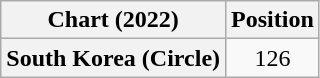<table class="wikitable plainrowheaders" style="text-align:center">
<tr>
<th scope="col">Chart (2022)</th>
<th scope="col">Position</th>
</tr>
<tr>
<th scope="row">South Korea (Circle)</th>
<td>126</td>
</tr>
</table>
